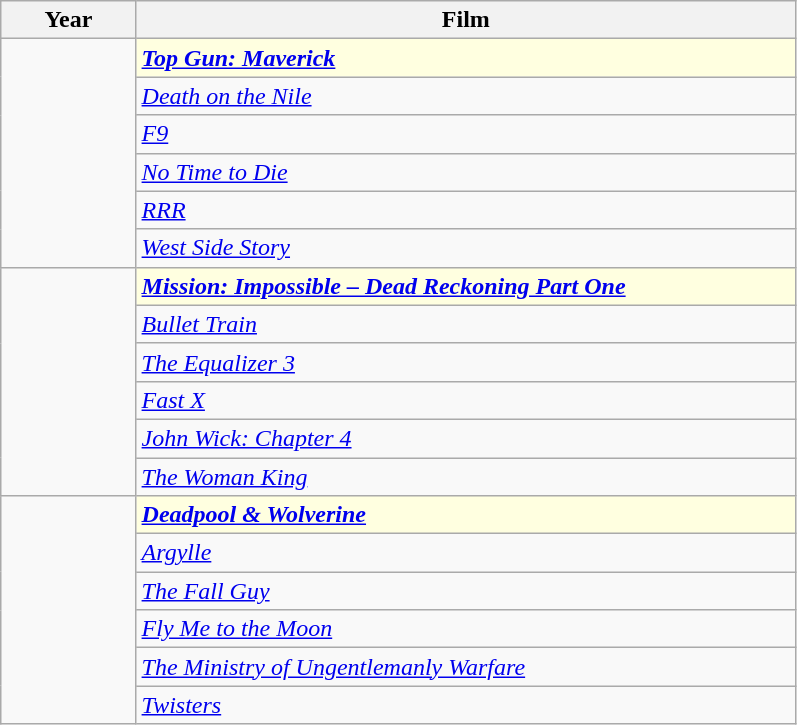<table class="wikitable" border="1" width="42%">
<tr>
<th width="7%">Year</th>
<th width="35%">Film</th>
</tr>
<tr>
<td rowspan="6"></td>
<td style="background:lightyellow"><strong><em><a href='#'>Top Gun: Maverick</a></em></strong></td>
</tr>
<tr>
<td><em><a href='#'>Death on the Nile</a></em></td>
</tr>
<tr>
<td><em><a href='#'>F9</a></em></td>
</tr>
<tr>
<td><em><a href='#'>No Time to Die</a></em></td>
</tr>
<tr>
<td><em><a href='#'>RRR</a></em></td>
</tr>
<tr>
<td><em><a href='#'>West Side Story</a></em></td>
</tr>
<tr>
<td rowspan="6"></td>
<td style="background:lightyellow"><strong><em><a href='#'>Mission: Impossible – Dead Reckoning Part One</a></em></strong></td>
</tr>
<tr>
<td><em><a href='#'>Bullet Train</a></em></td>
</tr>
<tr>
<td><em><a href='#'>The Equalizer 3</a></em></td>
</tr>
<tr>
<td><em><a href='#'>Fast X</a></em></td>
</tr>
<tr>
<td><em><a href='#'>John Wick: Chapter 4</a></em></td>
</tr>
<tr>
<td><em><a href='#'>The Woman King</a></em></td>
</tr>
<tr>
<td rowspan="6"></td>
<td style="background:lightyellow"><strong><em><a href='#'>Deadpool & Wolverine</a></em></strong></td>
</tr>
<tr>
<td><em><a href='#'>Argylle</a></em></td>
</tr>
<tr>
<td><em><a href='#'>The Fall Guy</a></em></td>
</tr>
<tr>
<td><em><a href='#'>Fly Me to the Moon</a></em></td>
</tr>
<tr>
<td><em><a href='#'>The Ministry of Ungentlemanly Warfare</a></em></td>
</tr>
<tr>
<td><em><a href='#'>Twisters</a></em></td>
</tr>
</table>
